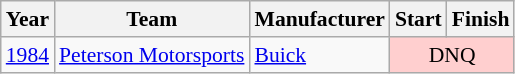<table class="wikitable" style="font-size: 90%;">
<tr>
<th>Year</th>
<th>Team</th>
<th>Manufacturer</th>
<th>Start</th>
<th>Finish</th>
</tr>
<tr>
<td><a href='#'>1984</a></td>
<td><a href='#'>Peterson Motorsports</a></td>
<td><a href='#'>Buick</a></td>
<td colspan=2 align=center style="background:#FFCFCF;">DNQ</td>
</tr>
</table>
